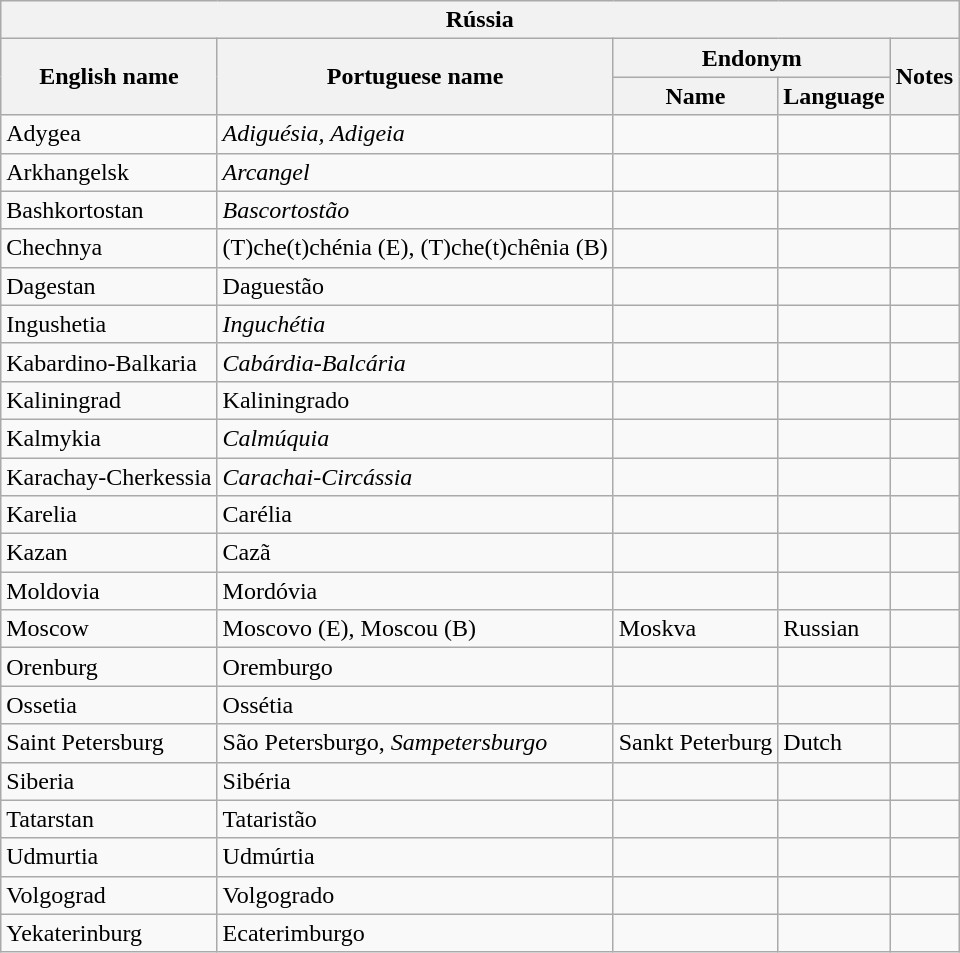<table class="wikitable sortable">
<tr>
<th colspan="5"> Rússia</th>
</tr>
<tr>
<th rowspan="2">English name</th>
<th rowspan="2">Portuguese name</th>
<th colspan="2">Endonym</th>
<th rowspan="2">Notes</th>
</tr>
<tr>
<th>Name</th>
<th>Language</th>
</tr>
<tr>
<td>Adygea</td>
<td><em>Adiguésia, Adigeia</em></td>
<td></td>
<td></td>
<td></td>
</tr>
<tr>
<td>Arkhangelsk</td>
<td><em>Arcangel</em></td>
<td></td>
<td></td>
<td></td>
</tr>
<tr>
<td>Bashkortostan</td>
<td><em>Bascortostão</em></td>
<td></td>
<td></td>
<td></td>
</tr>
<tr>
<td>Chechnya</td>
<td>(T)che(t)chénia (E), (T)che(t)chênia (B)</td>
<td></td>
<td></td>
<td></td>
</tr>
<tr>
<td>Dagestan</td>
<td>Daguestão</td>
<td></td>
<td></td>
<td></td>
</tr>
<tr>
<td>Ingushetia</td>
<td><em>Inguchétia</em></td>
<td></td>
<td></td>
<td></td>
</tr>
<tr>
<td>Kabardino-Balkaria</td>
<td><em>Cabárdia-Balcária</em></td>
<td></td>
<td></td>
<td></td>
</tr>
<tr>
<td>Kaliningrad</td>
<td>Kaliningrado</td>
<td></td>
<td></td>
<td></td>
</tr>
<tr>
<td>Kalmykia</td>
<td><em>Calmúquia</em></td>
<td></td>
<td></td>
<td></td>
</tr>
<tr>
<td>Karachay-Cherkessia</td>
<td><em>Carachai-Circássia</em></td>
<td></td>
<td></td>
<td></td>
</tr>
<tr>
<td>Karelia</td>
<td>Carélia</td>
<td></td>
<td></td>
<td></td>
</tr>
<tr>
<td>Kazan</td>
<td>Cazã</td>
<td></td>
<td></td>
<td></td>
</tr>
<tr>
<td>Moldovia</td>
<td>Mordóvia</td>
<td></td>
<td></td>
<td></td>
</tr>
<tr>
<td>Moscow</td>
<td>Moscovo (E), Moscou (B)</td>
<td>Moskva</td>
<td>Russian</td>
<td></td>
</tr>
<tr>
<td>Orenburg</td>
<td>Oremburgo</td>
<td></td>
<td></td>
<td></td>
</tr>
<tr>
<td>Ossetia</td>
<td>Ossétia</td>
<td></td>
<td></td>
<td></td>
</tr>
<tr>
<td>Saint Petersburg</td>
<td>São Petersburgo, <em>Sampetersburgo</em></td>
<td>Sankt Peterburg</td>
<td>Dutch</td>
<td></td>
</tr>
<tr>
<td>Siberia</td>
<td>Sibéria</td>
<td></td>
<td></td>
<td></td>
</tr>
<tr>
<td>Tatarstan</td>
<td>Tataristão</td>
<td></td>
<td></td>
<td></td>
</tr>
<tr>
<td>Udmurtia</td>
<td>Udmúrtia</td>
<td></td>
<td></td>
<td></td>
</tr>
<tr>
<td>Volgograd</td>
<td>Volgogrado</td>
<td></td>
<td></td>
<td></td>
</tr>
<tr>
<td>Yekaterinburg</td>
<td>Ecaterimburgo</td>
<td></td>
<td></td>
<td></td>
</tr>
</table>
